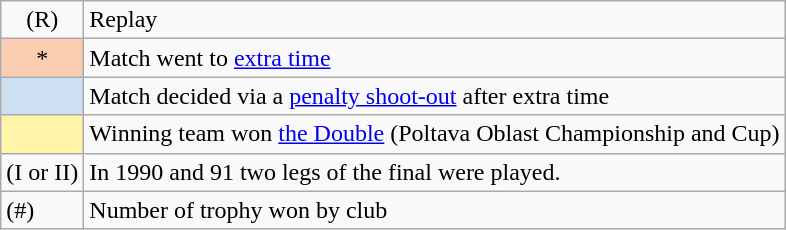<table class="wikitable">
<tr>
<td align=center>(R)</td>
<td>Replay</td>
</tr>
<tr>
<td align=center style="background-color:#FBCEB1">*</td>
<td>Match went to <a href='#'>extra time</a></td>
</tr>
<tr>
<td align=center style="background-color:#cedff2"></td>
<td>Match decided via a <a href='#'>penalty shoot-out</a> after extra time</td>
</tr>
<tr>
<td align=center style="background-color:#fff4a7"></td>
<td>Winning team won <a href='#'>the Double</a> (Poltava Oblast Championship and Cup)</td>
</tr>
<tr>
<td>(I or II)</td>
<td>In 1990 and 91 two legs of the final were played.</td>
</tr>
<tr>
<td>(#)</td>
<td>Number of trophy won by club</td>
</tr>
</table>
